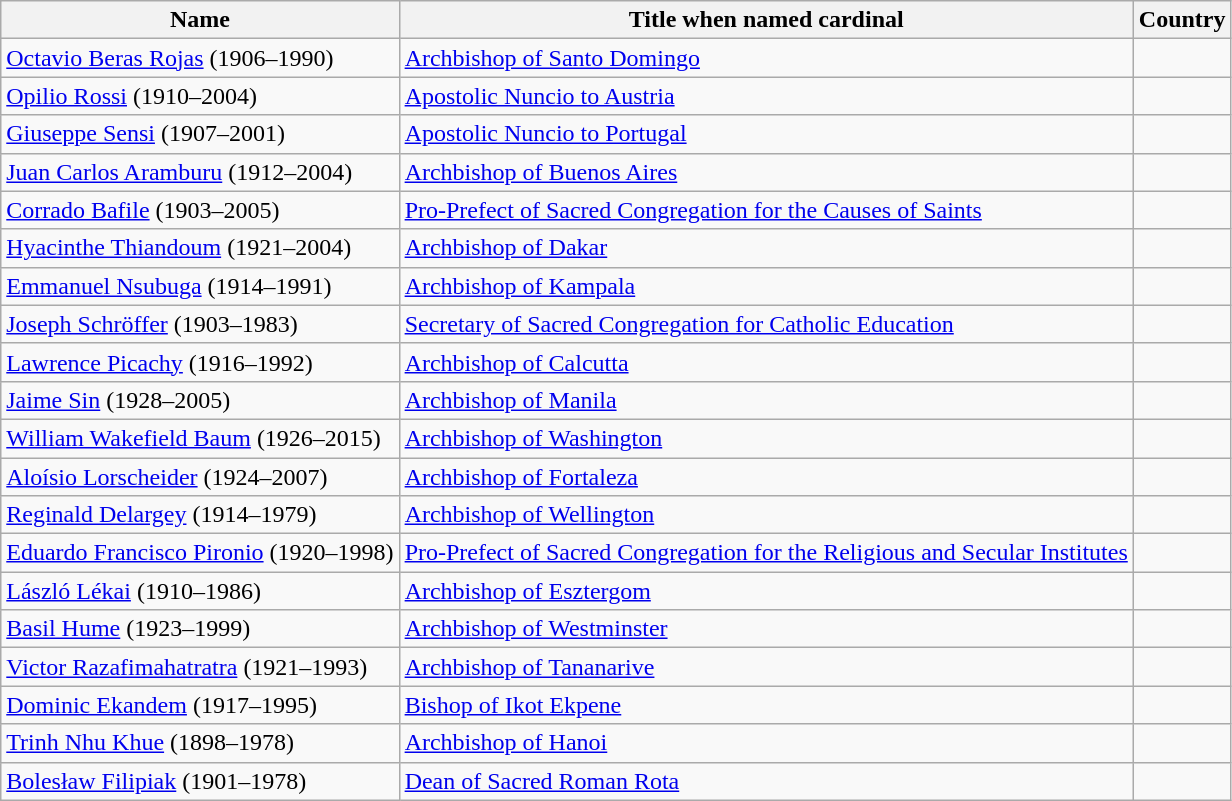<table class="wikitable sortable">
<tr>
<th>Name</th>
<th>Title when named cardinal</th>
<th>Country</th>
</tr>
<tr>
<td><a href='#'>Octavio Beras Rojas</a> (1906–1990)</td>
<td><a href='#'>Archbishop of Santo Domingo</a></td>
<td></td>
</tr>
<tr>
<td><a href='#'>Opilio Rossi</a> (1910–2004)</td>
<td><a href='#'>Apostolic Nuncio to Austria</a></td>
<td></td>
</tr>
<tr>
<td><a href='#'>Giuseppe Sensi</a> (1907–2001)</td>
<td><a href='#'>Apostolic Nuncio to Portugal</a></td>
<td></td>
</tr>
<tr>
<td><a href='#'>Juan Carlos Aramburu</a> (1912–2004)</td>
<td><a href='#'>Archbishop of Buenos Aires</a></td>
<td></td>
</tr>
<tr>
<td><a href='#'>Corrado Bafile</a> (1903–2005)</td>
<td><a href='#'>Pro-Prefect of Sacred Congregation for the Causes of Saints</a></td>
<td></td>
</tr>
<tr>
<td><a href='#'>Hyacinthe Thiandoum</a> (1921–2004)</td>
<td><a href='#'>Archbishop of Dakar</a></td>
<td></td>
</tr>
<tr>
<td><a href='#'>Emmanuel Nsubuga</a> (1914–1991)</td>
<td><a href='#'>Archbishop of Kampala</a></td>
<td></td>
</tr>
<tr>
<td><a href='#'>Joseph Schröffer</a> (1903–1983)</td>
<td><a href='#'>Secretary of Sacred Congregation for Catholic Education</a></td>
<td></td>
</tr>
<tr>
<td><a href='#'>Lawrence Picachy</a> (1916–1992)</td>
<td><a href='#'>Archbishop of Calcutta</a></td>
<td></td>
</tr>
<tr>
<td><a href='#'>Jaime Sin</a> (1928–2005)</td>
<td><a href='#'>Archbishop of Manila</a></td>
<td></td>
</tr>
<tr>
<td><a href='#'>William Wakefield Baum</a> (1926–2015)</td>
<td><a href='#'>Archbishop of Washington</a></td>
<td></td>
</tr>
<tr>
<td><a href='#'>Aloísio Lorscheider</a> (1924–2007)</td>
<td><a href='#'>Archbishop of Fortaleza</a></td>
<td></td>
</tr>
<tr>
<td><a href='#'>Reginald Delargey</a> (1914–1979)</td>
<td><a href='#'>Archbishop of Wellington</a></td>
<td></td>
</tr>
<tr>
<td><a href='#'>Eduardo Francisco Pironio</a> (1920–1998)</td>
<td><a href='#'>Pro-Prefect of Sacred Congregation for the Religious and Secular Institutes</a></td>
<td></td>
</tr>
<tr>
<td><a href='#'>László Lékai</a> (1910–1986)</td>
<td><a href='#'>Archbishop of Esztergom</a></td>
<td></td>
</tr>
<tr>
<td><a href='#'>Basil Hume</a> (1923–1999)</td>
<td><a href='#'>Archbishop of Westminster</a></td>
<td></td>
</tr>
<tr>
<td><a href='#'>Victor Razafimahatratra</a> (1921–1993)</td>
<td><a href='#'>Archbishop of Tananarive</a></td>
<td></td>
</tr>
<tr>
<td><a href='#'>Dominic Ekandem</a> (1917–1995)</td>
<td><a href='#'>Bishop of Ikot Ekpene</a></td>
<td></td>
</tr>
<tr>
<td><a href='#'>Trinh Nhu Khue</a> (1898–1978)</td>
<td><a href='#'>Archbishop of Hanoi</a></td>
<td></td>
</tr>
<tr>
<td><a href='#'>Bolesław Filipiak</a> (1901–1978)</td>
<td><a href='#'>Dean of Sacred Roman Rota</a></td>
<td></td>
</tr>
</table>
